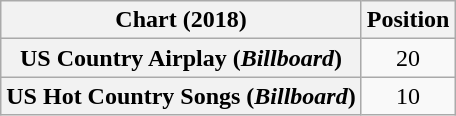<table class="wikitable sortable plainrowheaders" style="text-align:center">
<tr>
<th scope="col">Chart (2018)</th>
<th scope="col">Position</th>
</tr>
<tr>
<th scope="row">US Country Airplay (<em>Billboard</em>)</th>
<td>20</td>
</tr>
<tr>
<th scope="row">US Hot Country Songs (<em>Billboard</em>)</th>
<td>10</td>
</tr>
</table>
